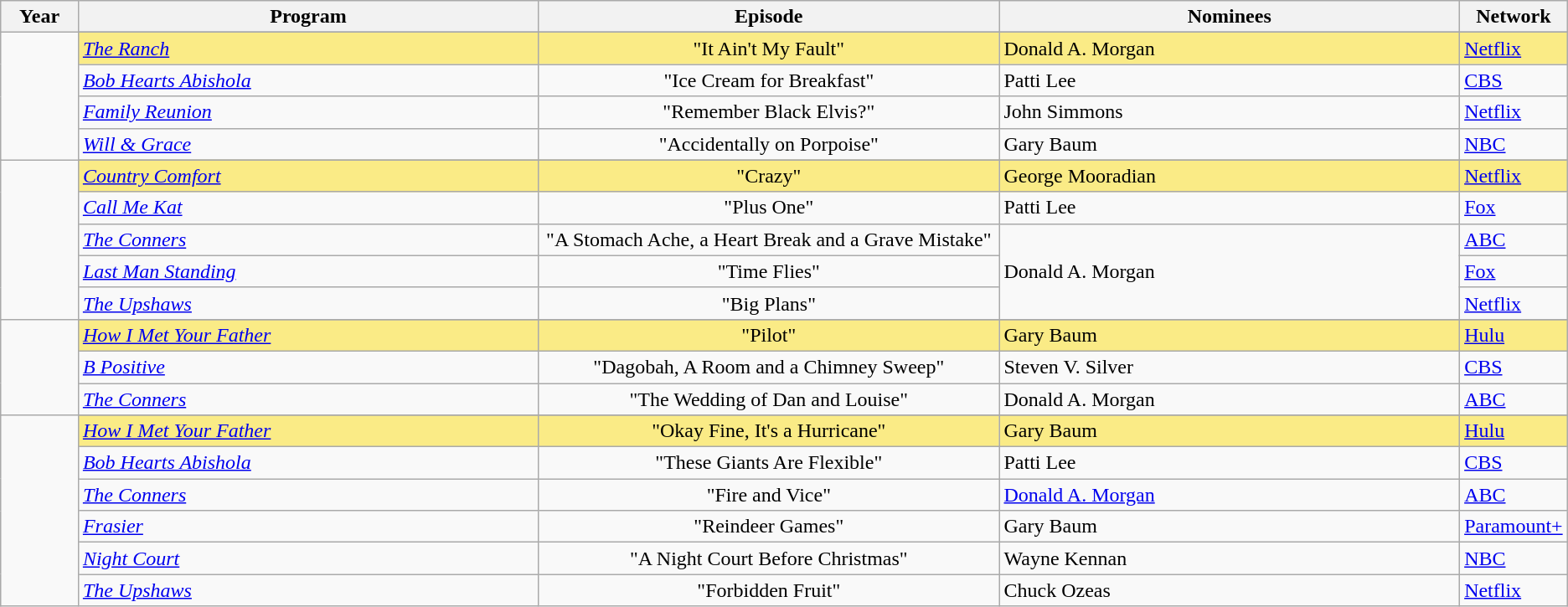<table class="wikitable">
<tr>
<th style="width:5%;">Year</th>
<th style="width:30%;">Program</th>
<th style="width:30%;">Episode</th>
<th style="width:30%;">Nominees</th>
<th style="width:10%;">Network</th>
</tr>
<tr>
<td rowspan="5" style="text"=align:center;"></td>
</tr>
<tr style="background:#FAEB86;">
<td><em><a href='#'>The Ranch</a></em></td>
<td align=center>"It Ain't My Fault"</td>
<td>Donald A. Morgan</td>
<td><a href='#'>Netflix</a></td>
</tr>
<tr>
<td><em><a href='#'>Bob Hearts Abishola</a></em></td>
<td align=center>"Ice Cream for Breakfast"</td>
<td>Patti Lee</td>
<td><a href='#'>CBS</a></td>
</tr>
<tr>
<td><em><a href='#'>Family Reunion</a></em></td>
<td align=center>"Remember Black Elvis?"</td>
<td>John Simmons</td>
<td><a href='#'>Netflix</a></td>
</tr>
<tr>
<td><em><a href='#'>Will & Grace</a></em></td>
<td align=center>"Accidentally on Porpoise"</td>
<td>Gary Baum</td>
<td><a href='#'>NBC</a></td>
</tr>
<tr>
<td rowspan="6" style="text"=align:center;"></td>
</tr>
<tr style="background:#FAEB86;">
<td><em><a href='#'>Country Comfort</a></em></td>
<td align=center>"Crazy"</td>
<td>George Mooradian</td>
<td><a href='#'>Netflix</a></td>
</tr>
<tr>
<td><em><a href='#'>Call Me Kat</a></em></td>
<td align=center>"Plus One"</td>
<td>Patti Lee</td>
<td><a href='#'>Fox</a></td>
</tr>
<tr>
<td><em><a href='#'>The Conners</a></em></td>
<td align=center>"A Stomach Ache, a Heart Break and a Grave Mistake"</td>
<td rowspan=3>Donald A. Morgan</td>
<td><a href='#'>ABC</a></td>
</tr>
<tr>
<td><em><a href='#'>Last Man Standing</a></em></td>
<td align=center>"Time Flies"</td>
<td><a href='#'>Fox</a></td>
</tr>
<tr>
<td><em><a href='#'>The Upshaws</a></em></td>
<td align=center>"Big Plans"</td>
<td><a href='#'>Netflix</a></td>
</tr>
<tr>
<td rowspan="4" style="text"=align:center;"></td>
</tr>
<tr style="background:#FAEB86;">
<td><em><a href='#'>How I Met Your Father</a></em></td>
<td align=center>"Pilot"</td>
<td>Gary Baum</td>
<td><a href='#'>Hulu</a></td>
</tr>
<tr>
<td><em><a href='#'>B Positive</a></em></td>
<td align=center>"Dagobah, A Room and a Chimney Sweep"</td>
<td>Steven V. Silver</td>
<td><a href='#'>CBS</a></td>
</tr>
<tr>
<td><em><a href='#'>The Conners</a></em></td>
<td align=center>"The Wedding of Dan and Louise"</td>
<td>Donald A. Morgan</td>
<td><a href='#'>ABC</a></td>
</tr>
<tr>
<td rowspan="7" style="text"=align:center;"></td>
</tr>
<tr style="background:#FAEB86;">
<td><em><a href='#'>How I Met Your Father</a></em></td>
<td align=center>"Okay Fine, It's a Hurricane"</td>
<td>Gary Baum</td>
<td><a href='#'>Hulu</a></td>
</tr>
<tr>
<td><em><a href='#'>Bob Hearts Abishola</a></em></td>
<td align=center>"These Giants Are Flexible"</td>
<td>Patti Lee</td>
<td><a href='#'>CBS</a></td>
</tr>
<tr>
<td><em><a href='#'>The Conners</a></em></td>
<td align=center>"Fire and Vice"</td>
<td><a href='#'>Donald A. Morgan</a></td>
<td><a href='#'>ABC</a></td>
</tr>
<tr>
<td><em><a href='#'>Frasier</a></em></td>
<td align=center>"Reindeer Games"</td>
<td>Gary Baum</td>
<td><a href='#'>Paramount+</a></td>
</tr>
<tr>
<td><em><a href='#'>Night Court</a></em></td>
<td align=center>"A Night Court Before Christmas"</td>
<td>Wayne Kennan</td>
<td><a href='#'>NBC</a></td>
</tr>
<tr>
<td><em><a href='#'>The Upshaws</a></em></td>
<td align=center>"Forbidden Fruit"</td>
<td>Chuck Ozeas</td>
<td><a href='#'>Netflix</a></td>
</tr>
</table>
